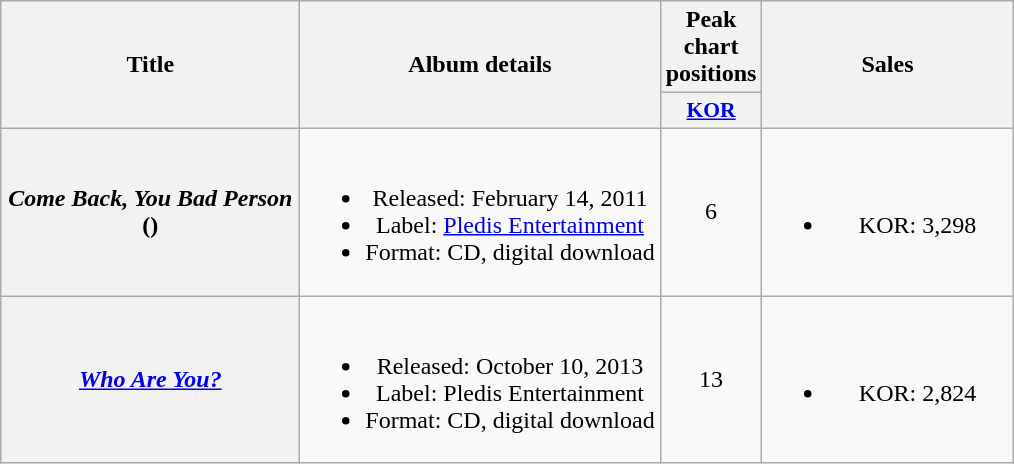<table class="wikitable plainrowheaders" style="text-align:center">
<tr>
<th rowspan="2" style="width:12em">Title</th>
<th rowspan="2">Album details</th>
<th>Peak chart positions</th>
<th rowspan="2" style="width:10em">Sales</th>
</tr>
<tr>
<th scope="col" style="width:3em;font-size:90%"><a href='#'>KOR</a><br></th>
</tr>
<tr>
<th scope="row"><em>Come Back, You Bad Person</em> ()</th>
<td><br><ul><li>Released: February 14, 2011</li><li>Label: <a href='#'>Pledis Entertainment</a></li><li>Format: CD, digital download</li></ul></td>
<td>6</td>
<td><br><ul><li>KOR: 3,298</li></ul></td>
</tr>
<tr>
<th scope="row"><em><a href='#'>Who Are You?</a></em></th>
<td><br><ul><li>Released: October 10, 2013</li><li>Label: Pledis Entertainment</li><li>Format: CD, digital download</li></ul></td>
<td>13</td>
<td><br><ul><li>KOR: 2,824</li></ul></td>
</tr>
</table>
